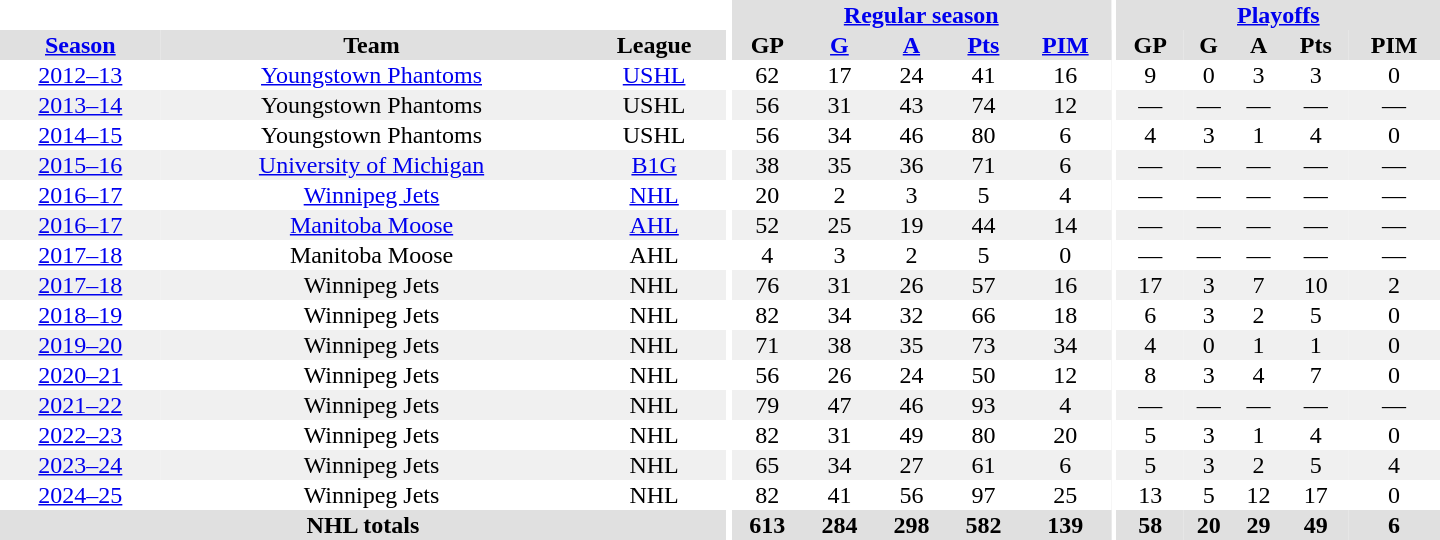<table border="0" cellpadding="1" cellspacing="0" style="text-align:center; width:60em">
<tr bgcolor="#e0e0e0">
<th colspan="3" bgcolor="#ffffff"></th>
<th rowspan="99" bgcolor="#ffffff"></th>
<th colspan="5"><a href='#'>Regular season</a></th>
<th rowspan="99" bgcolor="#ffffff"></th>
<th colspan="5"><a href='#'>Playoffs</a></th>
</tr>
<tr bgcolor="#e0e0e0">
<th><a href='#'>Season</a></th>
<th>Team</th>
<th>League</th>
<th>GP</th>
<th><a href='#'>G</a></th>
<th><a href='#'>A</a></th>
<th><a href='#'>Pts</a></th>
<th><a href='#'>PIM</a></th>
<th>GP</th>
<th>G</th>
<th>A</th>
<th>Pts</th>
<th>PIM</th>
</tr>
<tr>
<td><a href='#'>2012–13</a></td>
<td><a href='#'>Youngstown Phantoms</a></td>
<td><a href='#'>USHL</a></td>
<td>62</td>
<td>17</td>
<td>24</td>
<td>41</td>
<td>16</td>
<td>9</td>
<td>0</td>
<td>3</td>
<td>3</td>
<td>0</td>
</tr>
<tr bgcolor="#f0f0f0">
<td><a href='#'>2013–14</a></td>
<td>Youngstown Phantoms</td>
<td>USHL</td>
<td>56</td>
<td>31</td>
<td>43</td>
<td>74</td>
<td>12</td>
<td>—</td>
<td>—</td>
<td>—</td>
<td>—</td>
<td>—</td>
</tr>
<tr>
<td><a href='#'>2014–15</a></td>
<td>Youngstown Phantoms</td>
<td>USHL</td>
<td>56</td>
<td>34</td>
<td>46</td>
<td>80</td>
<td>6</td>
<td>4</td>
<td>3</td>
<td>1</td>
<td>4</td>
<td>0</td>
</tr>
<tr bgcolor="#f0f0f0">
<td><a href='#'>2015–16</a></td>
<td><a href='#'>University of Michigan</a></td>
<td><a href='#'>B1G</a></td>
<td>38</td>
<td>35</td>
<td>36</td>
<td>71</td>
<td>6</td>
<td>—</td>
<td>—</td>
<td>—</td>
<td>—</td>
<td>—</td>
</tr>
<tr>
<td><a href='#'>2016–17</a></td>
<td><a href='#'>Winnipeg Jets</a></td>
<td><a href='#'>NHL</a></td>
<td>20</td>
<td>2</td>
<td>3</td>
<td>5</td>
<td>4</td>
<td>—</td>
<td>—</td>
<td>—</td>
<td>—</td>
<td>—</td>
</tr>
<tr bgcolor="#f0f0f0">
<td><a href='#'>2016–17</a></td>
<td><a href='#'>Manitoba Moose</a></td>
<td><a href='#'>AHL</a></td>
<td>52</td>
<td>25</td>
<td>19</td>
<td>44</td>
<td>14</td>
<td>—</td>
<td>—</td>
<td>—</td>
<td>—</td>
<td>—</td>
</tr>
<tr>
<td><a href='#'>2017–18</a></td>
<td>Manitoba Moose</td>
<td>AHL</td>
<td>4</td>
<td>3</td>
<td>2</td>
<td>5</td>
<td>0</td>
<td>—</td>
<td>—</td>
<td>—</td>
<td>—</td>
<td>—</td>
</tr>
<tr bgcolor="#f0f0f0">
<td><a href='#'>2017–18</a></td>
<td>Winnipeg Jets</td>
<td>NHL</td>
<td>76</td>
<td>31</td>
<td>26</td>
<td>57</td>
<td>16</td>
<td>17</td>
<td>3</td>
<td>7</td>
<td>10</td>
<td>2</td>
</tr>
<tr>
<td><a href='#'>2018–19</a></td>
<td>Winnipeg Jets</td>
<td>NHL</td>
<td>82</td>
<td>34</td>
<td>32</td>
<td>66</td>
<td>18</td>
<td>6</td>
<td>3</td>
<td>2</td>
<td>5</td>
<td>0</td>
</tr>
<tr bgcolor="#f0f0f0">
<td><a href='#'>2019–20</a></td>
<td>Winnipeg Jets</td>
<td>NHL</td>
<td>71</td>
<td>38</td>
<td>35</td>
<td>73</td>
<td>34</td>
<td>4</td>
<td>0</td>
<td>1</td>
<td>1</td>
<td>0</td>
</tr>
<tr>
<td><a href='#'>2020–21</a></td>
<td>Winnipeg Jets</td>
<td>NHL</td>
<td>56</td>
<td>26</td>
<td>24</td>
<td>50</td>
<td>12</td>
<td>8</td>
<td>3</td>
<td>4</td>
<td>7</td>
<td>0</td>
</tr>
<tr bgcolor="#f0f0f0">
<td><a href='#'>2021–22</a></td>
<td>Winnipeg Jets</td>
<td>NHL</td>
<td>79</td>
<td>47</td>
<td>46</td>
<td>93</td>
<td>4</td>
<td>—</td>
<td>—</td>
<td>—</td>
<td>—</td>
<td>—</td>
</tr>
<tr>
<td><a href='#'>2022–23</a></td>
<td>Winnipeg Jets</td>
<td>NHL</td>
<td>82</td>
<td>31</td>
<td>49</td>
<td>80</td>
<td>20</td>
<td>5</td>
<td>3</td>
<td>1</td>
<td>4</td>
<td>0</td>
</tr>
<tr bgcolor="#f0f0f0">
<td><a href='#'>2023–24</a></td>
<td>Winnipeg Jets</td>
<td>NHL</td>
<td>65</td>
<td>34</td>
<td>27</td>
<td>61</td>
<td>6</td>
<td>5</td>
<td>3</td>
<td>2</td>
<td>5</td>
<td>4</td>
</tr>
<tr>
<td><a href='#'>2024–25</a></td>
<td>Winnipeg Jets</td>
<td>NHL</td>
<td>82</td>
<td>41</td>
<td>56</td>
<td>97</td>
<td>25</td>
<td>13</td>
<td>5</td>
<td>12</td>
<td>17</td>
<td>0</td>
</tr>
<tr bgcolor="#e0e0e0">
<th colspan="3">NHL totals</th>
<th>613</th>
<th>284</th>
<th>298</th>
<th>582</th>
<th>139</th>
<th>58</th>
<th>20</th>
<th>29</th>
<th>49</th>
<th>6</th>
</tr>
</table>
